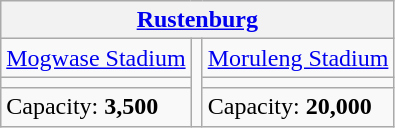<table class="wikitable">
<tr>
<th colspan="3"><a href='#'>Rustenburg</a></th>
</tr>
<tr>
<td><a href='#'>Mogwase Stadium</a></td>
<td rowspan=3><br></td>
<td><a href='#'>Moruleng Stadium</a></td>
</tr>
<tr>
<td><small></small></td>
<td><small></small></td>
</tr>
<tr>
<td>Capacity: <strong>3,500</strong></td>
<td>Capacity: <strong>20,000</strong></td>
</tr>
</table>
